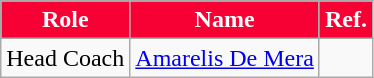<table class="wikitable">
<tr>
<th style="background:#F70034;color:white">Role</th>
<th style="background:#F70034;color:white">Name</th>
<th style="background:#F70034;color:white">Ref.</th>
</tr>
<tr>
<td>Head Coach</td>
<td> <a href='#'>Amarelis De Mera</a></td>
<td></td>
</tr>
</table>
